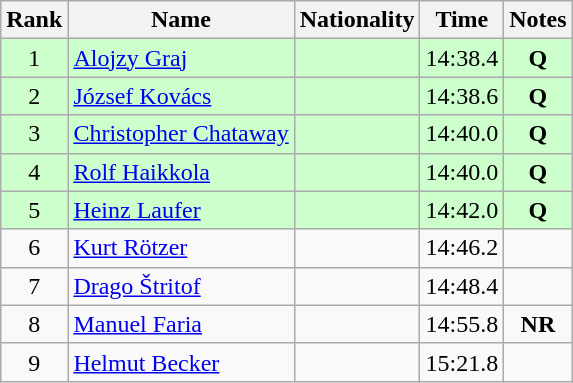<table class="wikitable sortable" style="text-align:center">
<tr>
<th>Rank</th>
<th>Name</th>
<th>Nationality</th>
<th>Time</th>
<th>Notes</th>
</tr>
<tr bgcolor=ccffcc>
<td>1</td>
<td align=left><a href='#'>Alojzy Graj</a></td>
<td align=left></td>
<td>14:38.4</td>
<td><strong>Q</strong></td>
</tr>
<tr bgcolor=ccffcc>
<td>2</td>
<td align=left><a href='#'>József Kovács</a></td>
<td align=left></td>
<td>14:38.6</td>
<td><strong>Q</strong></td>
</tr>
<tr bgcolor=ccffcc>
<td>3</td>
<td align=left><a href='#'>Christopher Chataway</a></td>
<td align=left></td>
<td>14:40.0</td>
<td><strong>Q</strong></td>
</tr>
<tr bgcolor=ccffcc>
<td>4</td>
<td align=left><a href='#'>Rolf Haikkola</a></td>
<td align=left></td>
<td>14:40.0</td>
<td><strong>Q</strong></td>
</tr>
<tr bgcolor=ccffcc>
<td>5</td>
<td align=left><a href='#'>Heinz Laufer</a></td>
<td align=left></td>
<td>14:42.0</td>
<td><strong>Q</strong></td>
</tr>
<tr>
<td>6</td>
<td align=left><a href='#'>Kurt Rötzer</a></td>
<td align=left></td>
<td>14:46.2</td>
<td></td>
</tr>
<tr>
<td>7</td>
<td align=left><a href='#'>Drago Štritof</a></td>
<td align=left></td>
<td>14:48.4</td>
<td></td>
</tr>
<tr>
<td>8</td>
<td align=left><a href='#'>Manuel Faria</a></td>
<td align=left></td>
<td>14:55.8</td>
<td><strong>NR</strong></td>
</tr>
<tr>
<td>9</td>
<td align=left><a href='#'>Helmut Becker</a></td>
<td align=left></td>
<td>15:21.8</td>
<td></td>
</tr>
</table>
